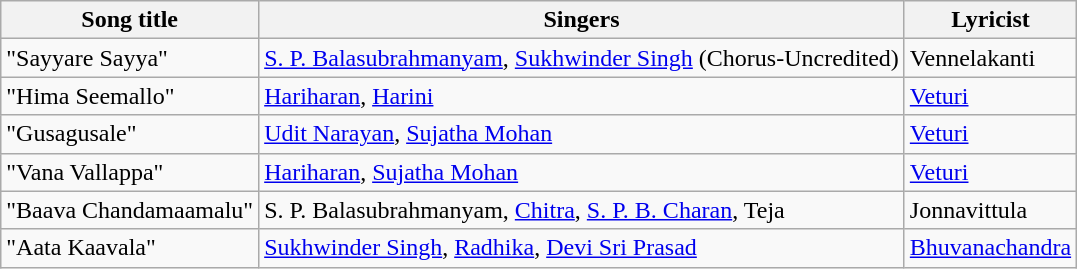<table class="wikitable tracklist">
<tr>
<th>Song title</th>
<th>Singers</th>
<th>Lyricist</th>
</tr>
<tr>
<td>"Sayyare Sayya"</td>
<td><a href='#'>S. P. Balasubrahmanyam</a>, <a href='#'>Sukhwinder Singh</a> (Chorus-Uncredited)</td>
<td>Vennelakanti</td>
</tr>
<tr>
<td>"Hima Seemallo"</td>
<td><a href='#'>Hariharan</a>, <a href='#'>Harini</a></td>
<td><a href='#'>Veturi</a></td>
</tr>
<tr>
<td>"Gusagusale"</td>
<td><a href='#'>Udit Narayan</a>, <a href='#'>Sujatha Mohan</a></td>
<td><a href='#'>Veturi</a></td>
</tr>
<tr>
<td>"Vana Vallappa"</td>
<td><a href='#'>Hariharan</a>, <a href='#'>Sujatha Mohan</a></td>
<td><a href='#'>Veturi</a></td>
</tr>
<tr>
<td>"Baava Chandamaamalu"</td>
<td>S. P. Balasubrahmanyam, <a href='#'>Chitra</a>, <a href='#'>S. P. B. Charan</a>, Teja</td>
<td>Jonnavittula</td>
</tr>
<tr>
<td>"Aata Kaavala"</td>
<td><a href='#'>Sukhwinder Singh</a>, <a href='#'>Radhika</a>, <a href='#'>Devi Sri Prasad</a></td>
<td><a href='#'>Bhuvanachandra</a></td>
</tr>
</table>
